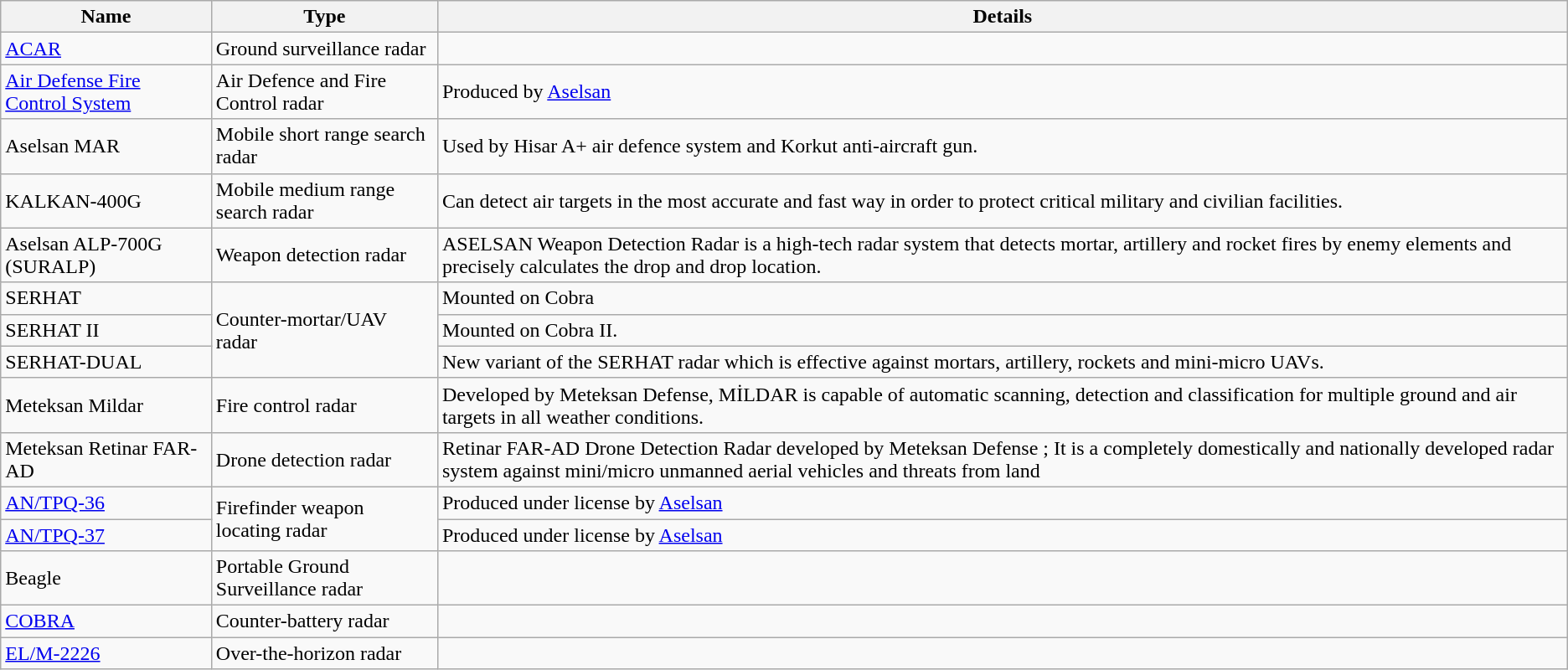<table class="wikitable">
<tr>
<th>Name</th>
<th>Type</th>
<th>Details</th>
</tr>
<tr>
<td><a href='#'>ACAR</a></td>
<td>Ground surveillance radar</td>
<td></td>
</tr>
<tr>
<td><a href='#'>Air Defense Fire Control System</a></td>
<td>Air Defence and Fire Control radar</td>
<td>Produced by <a href='#'>Aselsan</a></td>
</tr>
<tr>
<td>Aselsan MAR</td>
<td>Mobile short range search radar</td>
<td>Used by Hisar A+ air defence system and Korkut anti-aircraft gun.</td>
</tr>
<tr>
<td>KALKAN-400G</td>
<td>Mobile medium range search radar</td>
<td>Can detect air targets in the most accurate and fast way in order to protect critical military and civilian facilities.</td>
</tr>
<tr>
<td>Aselsan ALP-700G<br>(SURALP)</td>
<td>Weapon detection radar</td>
<td>ASELSAN Weapon Detection Radar is a high-tech radar system that detects mortar, artillery and rocket fires by enemy elements and precisely calculates the drop and drop location.</td>
</tr>
<tr>
<td>SERHAT</td>
<td rowspan="3">Counter-mortar/UAV radar</td>
<td>Mounted on Cobra</td>
</tr>
<tr>
<td>SERHAT II</td>
<td>Mounted on Cobra II.</td>
</tr>
<tr>
<td>SERHAT-DUAL</td>
<td>New variant of the SERHAT radar which is effective against mortars, artillery, rockets and mini-micro UAVs.</td>
</tr>
<tr>
<td>Meteksan Mildar</td>
<td>Fire control radar</td>
<td>Developed by Meteksan Defense, MİLDAR is capable of automatic scanning, detection and classification for multiple ground and air targets in all weather conditions.</td>
</tr>
<tr>
<td>Meteksan Retinar FAR-AD</td>
<td>Drone detection radar</td>
<td>Retinar FAR-AD Drone Detection Radar developed by Meteksan Defense ; It is a completely domestically and nationally developed radar system against mini/micro unmanned aerial vehicles and threats from land</td>
</tr>
<tr>
<td><a href='#'>AN/TPQ-36</a></td>
<td rowspan="2">Firefinder weapon locating radar</td>
<td>Produced under license by <a href='#'>Aselsan</a></td>
</tr>
<tr>
<td><a href='#'>AN/TPQ-37</a></td>
<td>Produced under license by <a href='#'>Aselsan</a></td>
</tr>
<tr>
<td>Beagle</td>
<td>Portable Ground Surveillance radar</td>
<td></td>
</tr>
<tr>
<td><a href='#'>COBRA</a></td>
<td>Counter-battery radar</td>
<td></td>
</tr>
<tr>
<td><a href='#'>EL/M-2226</a></td>
<td>Over-the-horizon radar</td>
<td></td>
</tr>
</table>
